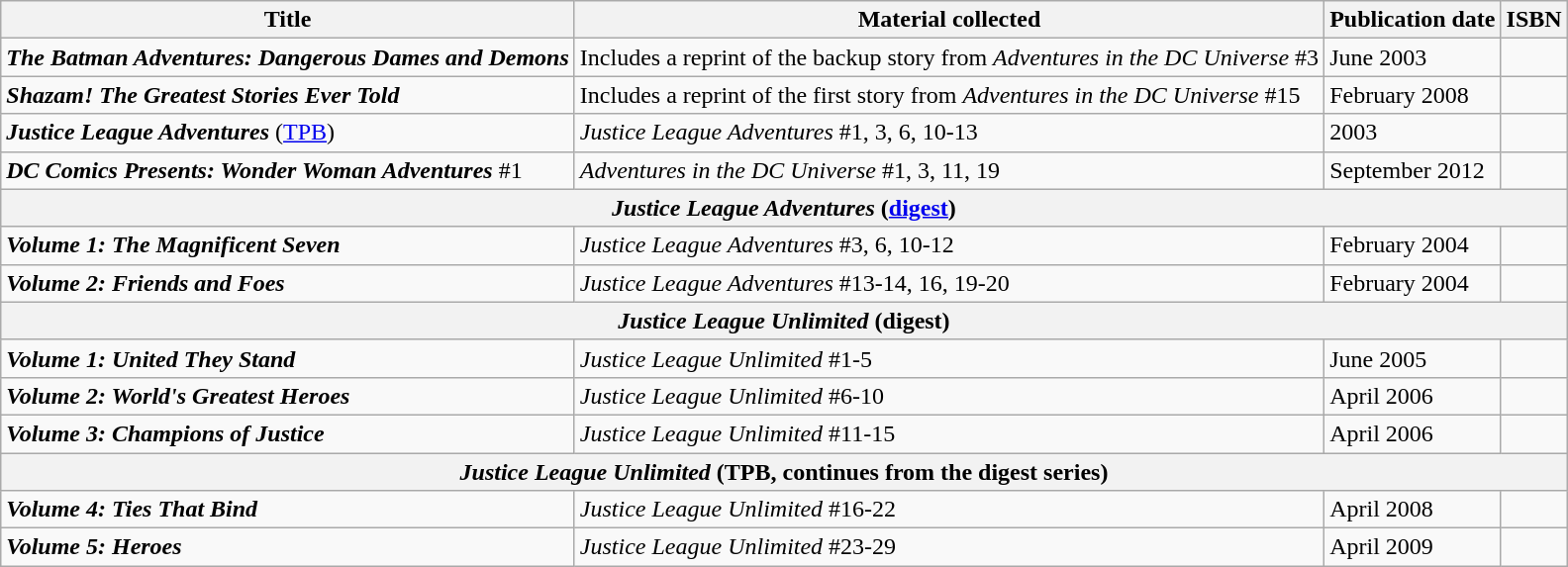<table class="wikitable">
<tr>
<th>Title</th>
<th>Material collected</th>
<th>Publication date</th>
<th>ISBN</th>
</tr>
<tr>
<td><strong><em>The Batman Adventures: Dangerous Dames and Demons</em></strong></td>
<td>Includes a reprint of the backup story from <em>Adventures in the DC Universe</em> #3</td>
<td>June 2003</td>
<td></td>
</tr>
<tr>
<td><strong><em>Shazam! The Greatest Stories Ever Told</em></strong></td>
<td>Includes a reprint of the first story from <em>Adventures in the DC Universe</em> #15</td>
<td>February 2008</td>
<td></td>
</tr>
<tr>
<td><strong><em>Justice League Adventures</em></strong> (<a href='#'>TPB</a>)</td>
<td><em>Justice League Adventures</em> #1, 3, 6, 10-13</td>
<td>2003</td>
<td></td>
</tr>
<tr>
<td><strong><em>DC Comics Presents: Wonder Woman Adventures</em></strong> #1</td>
<td><em>Adventures in the DC Universe</em> #1, 3, 11, 19</td>
<td>September 2012</td>
<td></td>
</tr>
<tr>
<th colspan="4"><em>Justice League Adventures</em> (<a href='#'>digest</a>)</th>
</tr>
<tr>
<td><strong><em>Volume 1: The Magnificent Seven</em></strong></td>
<td><em>Justice League Adventures</em> #3, 6, 10-12</td>
<td>February 2004</td>
<td></td>
</tr>
<tr>
<td><strong><em>Volume 2: Friends and Foes</em></strong></td>
<td><em>Justice League Adventures</em> #13-14, 16, 19-20</td>
<td>February 2004</td>
<td></td>
</tr>
<tr>
<th colspan="4"><em>Justice League Unlimited</em> (digest)</th>
</tr>
<tr>
<td><strong><em>Volume 1: United They Stand</em></strong></td>
<td><em>Justice League Unlimited</em> #1-5</td>
<td>June 2005</td>
<td></td>
</tr>
<tr>
<td><strong><em>Volume 2: World's Greatest Heroes</em></strong></td>
<td><em>Justice League Unlimited</em> #6-10</td>
<td>April 2006</td>
<td></td>
</tr>
<tr>
<td><strong><em>Volume 3: Champions of Justice</em></strong></td>
<td><em>Justice League Unlimited</em> #11-15</td>
<td>April 2006</td>
<td></td>
</tr>
<tr>
<th colspan="4"><em>Justice League Unlimited</em> (TPB, continues from the digest series)</th>
</tr>
<tr>
<td><strong><em>Volume 4: Ties That Bind</em></strong></td>
<td><em>Justice League Unlimited</em> #16-22</td>
<td>April 2008</td>
<td></td>
</tr>
<tr>
<td><strong><em>Volume 5: Heroes</em></strong></td>
<td><em>Justice League Unlimited</em> #23-29</td>
<td>April 2009</td>
<td></td>
</tr>
</table>
